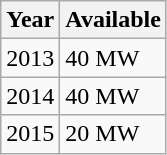<table class=wikitable>
<tr>
<th>Year</th>
<th>Available</th>
</tr>
<tr>
<td>2013</td>
<td>40 MW</td>
</tr>
<tr>
<td>2014</td>
<td>40 MW</td>
</tr>
<tr>
<td>2015</td>
<td>20 MW</td>
</tr>
</table>
